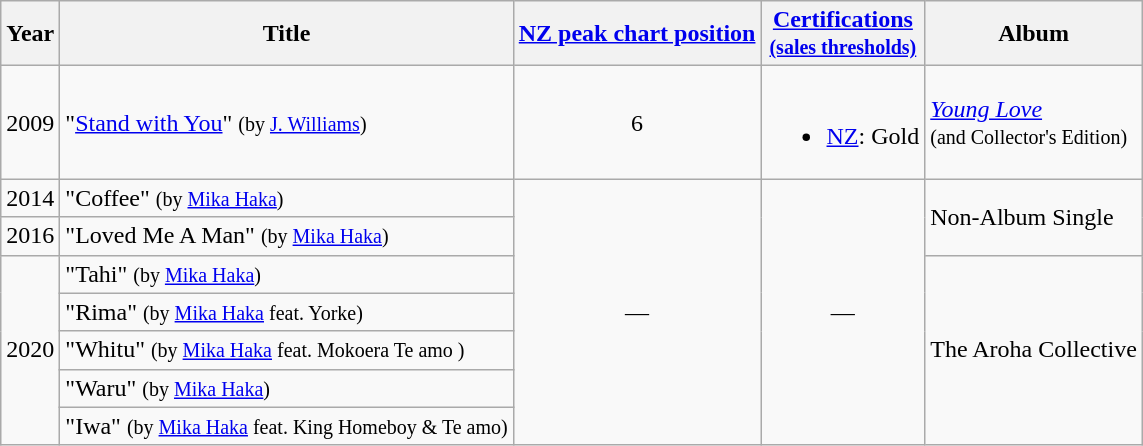<table class="wikitable">
<tr>
<th>Year</th>
<th>Title</th>
<th><a href='#'>NZ peak chart position</a><br></th>
<th><a href='#'>Certifications</a><br><small><a href='#'>(sales thresholds)</a></small></th>
<th>Album</th>
</tr>
<tr>
<td>2009</td>
<td>"<a href='#'>Stand with You</a>" <small>(by <a href='#'>J. Williams</a>)</small></td>
<td style="text-align:center;">6</td>
<td align="left"><br><ul><li><a href='#'>NZ</a>: Gold</li></ul></td>
<td><em><a href='#'>Young Love</a></em><br><small>(and Collector's Edition)</small></td>
</tr>
<tr>
<td>2014</td>
<td>"Coffee" <small>(by <a href='#'>Mika Haka</a>)</small></td>
<td style="text-align:center;" rowspan="7">—</td>
<td align="center" rowspan="7">—</td>
<td rowspan="2">Non-Album Single</td>
</tr>
<tr>
<td>2016</td>
<td>"Loved Me A Man" <small>(by <a href='#'>Mika Haka</a>)</small></td>
</tr>
<tr>
<td rowspan="5">2020</td>
<td>"Tahi" <small>(by <a href='#'>Mika Haka</a>)</small></td>
<td align="center" rowspan="5">The Aroha Collective</td>
</tr>
<tr>
<td>"Rima" <small>(by <a href='#'>Mika Haka</a> feat. Yorke)</small></td>
</tr>
<tr>
<td>"Whitu" <small>(by <a href='#'>Mika Haka</a> feat. Mokoera Te amo )</small></td>
</tr>
<tr>
<td>"Waru" <small>(by <a href='#'>Mika Haka</a>)</small></td>
</tr>
<tr>
<td>"Iwa" <small>(by <a href='#'>Mika Haka</a> feat. King Homeboy & Te amo)</small></td>
</tr>
</table>
